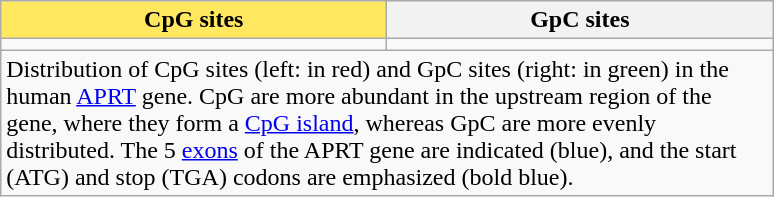<table class="wikitable floatright" style="margin-left=15px: auto; margin-right: auto; border: none;">
<tr>
<th scope="col" style="background-color:#ffe75f; width: 250px;">CpG sites</th>
<th scope="col" style="width: 250px;">GpC sites</th>
</tr>
<tr>
<td></td>
<td></td>
</tr>
<tr>
<td colspan="2" style="width: 250px;">Distribution of CpG sites (left: in red) and GpC sites (right: in green) in the human <a href='#'>APRT</a> gene. CpG are more abundant in the upstream region of the gene, where they form a <a href='#'>CpG island</a>, whereas GpC are more evenly distributed. The 5 <a href='#'>exons</a> of the APRT gene are indicated (blue), and the start (ATG) and stop (TGA) codons are emphasized (bold blue).</td>
</tr>
</table>
